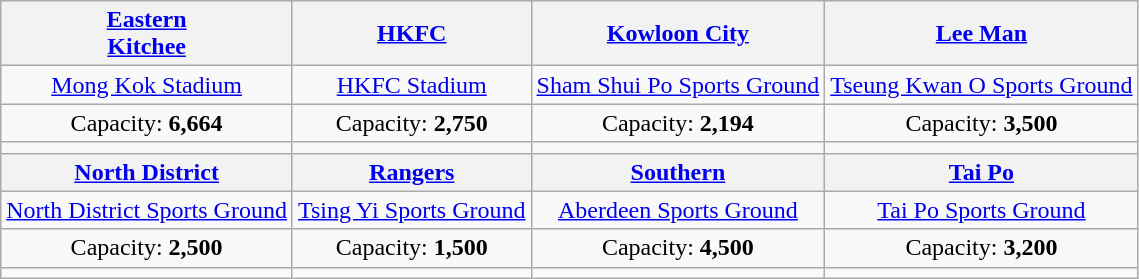<table class="wikitable" style="text-align:center">
<tr>
<th><a href='#'>Eastern</a><br><a href='#'>Kitchee</a></th>
<th><a href='#'>HKFC</a></th>
<th><a href='#'>Kowloon City</a></th>
<th><a href='#'>Lee Man</a></th>
</tr>
<tr>
<td><a href='#'>Mong Kok Stadium</a></td>
<td><a href='#'>HKFC Stadium</a></td>
<td><a href='#'>Sham Shui Po Sports Ground</a></td>
<td><a href='#'>Tseung Kwan O Sports Ground</a></td>
</tr>
<tr>
<td>Capacity: <strong>6,664</strong></td>
<td>Capacity: <strong>2,750</strong></td>
<td>Capacity: <strong>2,194</strong></td>
<td>Capacity: <strong>3,500</strong></td>
</tr>
<tr>
<td></td>
<td></td>
<td></td>
<td></td>
</tr>
<tr>
<th><a href='#'>North District</a></th>
<th><a href='#'>Rangers</a></th>
<th><a href='#'>Southern</a></th>
<th><a href='#'>Tai Po</a></th>
</tr>
<tr>
<td><a href='#'>North District Sports Ground</a></td>
<td><a href='#'>Tsing Yi Sports Ground</a></td>
<td><a href='#'>Aberdeen Sports Ground</a></td>
<td><a href='#'>Tai Po Sports Ground</a></td>
</tr>
<tr>
<td>Capacity: <strong>2,500</strong></td>
<td>Capacity: <strong>1,500</strong></td>
<td>Capacity: <strong>4,500</strong></td>
<td>Capacity: <strong>3,200</strong></td>
</tr>
<tr>
<td></td>
<td></td>
<td></td>
<td></td>
</tr>
</table>
